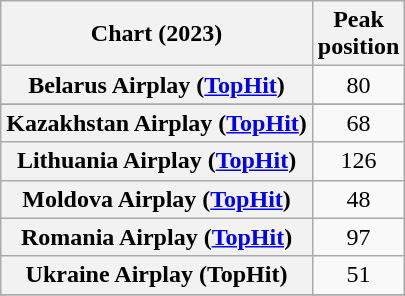<table class="wikitable sortable plainrowheaders" style="text-align:center">
<tr>
<th scope="col">Chart (2023)</th>
<th scope="col">Peak<br>position</th>
</tr>
<tr>
<th scope="row">Belarus Airplay (<a href='#'>TopHit</a>)</th>
<td>80</td>
</tr>
<tr>
</tr>
<tr>
<th scope="row">Kazakhstan Airplay (<a href='#'>TopHit</a>)</th>
<td>68</td>
</tr>
<tr>
<th scope="row">Lithuania Airplay (<a href='#'>TopHit</a>)</th>
<td>126</td>
</tr>
<tr>
<th scope="row">Moldova Airplay (<a href='#'>TopHit</a>)</th>
<td>48</td>
</tr>
<tr>
<th scope="row">Romania Airplay (<a href='#'>TopHit</a>)</th>
<td>97</td>
</tr>
<tr>
<th scope="row">Ukraine Airplay (TopHit)</th>
<td>51</td>
</tr>
<tr>
</tr>
</table>
